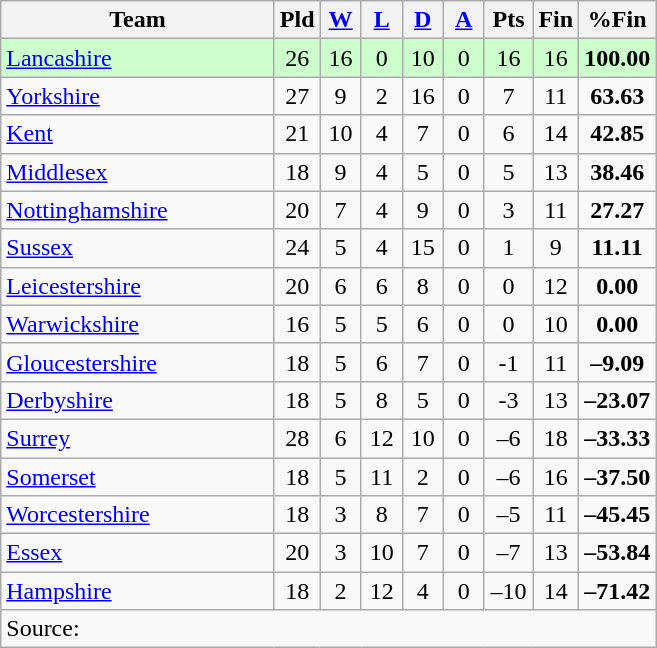<table class="wikitable" style="text-align:center;">
<tr>
<th width=175>Team</th>
<th width=20 abbr="Played">Pld</th>
<th width=20 abbr="Won"><a href='#'>W</a></th>
<th width=20 abbr="Lost"><a href='#'>L</a></th>
<th width=20 abbr="Drawn"><a href='#'>D</a></th>
<th width=20 abbr="Abandoned"><a href='#'>A</a></th>
<th width=25 abbr="Points">Pts</th>
<th width=20 abbr="Finished matches">Fin</th>
<th width=40 abbr="Percentage of finished matches">%Fin</th>
</tr>
<tr style="background:#ccffcc;">
<td style="text-align:left;"><a href='#'>Lancashire</a></td>
<td>26</td>
<td>16</td>
<td>0</td>
<td>10</td>
<td>0</td>
<td>16</td>
<td>16</td>
<td><strong>100.00</strong></td>
</tr>
<tr>
<td style="text-align:left;"><a href='#'>Yorkshire</a></td>
<td>27</td>
<td>9</td>
<td>2</td>
<td>16</td>
<td>0</td>
<td>7</td>
<td>11</td>
<td><strong>63.63</strong></td>
</tr>
<tr>
<td style="text-align:left;"><a href='#'>Kent</a></td>
<td>21</td>
<td>10</td>
<td>4</td>
<td>7</td>
<td>0</td>
<td>6</td>
<td>14</td>
<td><strong>42.85</strong></td>
</tr>
<tr>
<td style="text-align:left;"><a href='#'>Middlesex</a></td>
<td>18</td>
<td>9</td>
<td>4</td>
<td>5</td>
<td>0</td>
<td>5</td>
<td>13</td>
<td><strong>38.46</strong></td>
</tr>
<tr>
<td style="text-align:left;"><a href='#'>Nottinghamshire</a></td>
<td>20</td>
<td>7</td>
<td>4</td>
<td>9</td>
<td>0</td>
<td>3</td>
<td>11</td>
<td><strong>27.27</strong></td>
</tr>
<tr>
<td style="text-align:left;"><a href='#'>Sussex</a></td>
<td>24</td>
<td>5</td>
<td>4</td>
<td>15</td>
<td>0</td>
<td>1</td>
<td>9</td>
<td><strong>11.11</strong></td>
</tr>
<tr>
<td style="text-align:left;"><a href='#'>Leicestershire</a></td>
<td>20</td>
<td>6</td>
<td>6</td>
<td>8</td>
<td>0</td>
<td>0</td>
<td>12</td>
<td><strong>0.00</strong></td>
</tr>
<tr>
<td style="text-align:left;"><a href='#'>Warwickshire</a></td>
<td>16</td>
<td>5</td>
<td>5</td>
<td>6</td>
<td>0</td>
<td>0</td>
<td>10</td>
<td><strong>0.00</strong></td>
</tr>
<tr>
<td style="text-align:left;"><a href='#'>Gloucestershire</a></td>
<td>18</td>
<td>5</td>
<td>6</td>
<td>7</td>
<td>0</td>
<td>-1</td>
<td>11</td>
<td><strong>–9.09</strong></td>
</tr>
<tr>
<td style="text-align:left;"><a href='#'>Derbyshire</a></td>
<td>18</td>
<td>5</td>
<td>8</td>
<td>5</td>
<td>0</td>
<td>-3</td>
<td>13</td>
<td><strong>–23.07</strong></td>
</tr>
<tr>
<td style="text-align:left;"><a href='#'>Surrey</a></td>
<td>28</td>
<td>6</td>
<td>12</td>
<td>10</td>
<td>0</td>
<td>–6</td>
<td>18</td>
<td><strong>–33.33</strong></td>
</tr>
<tr>
<td style="text-align:left;"><a href='#'>Somerset</a></td>
<td>18</td>
<td>5</td>
<td>11</td>
<td>2</td>
<td>0</td>
<td>–6</td>
<td>16</td>
<td><strong>–37.50</strong></td>
</tr>
<tr>
<td style="text-align:left;"><a href='#'>Worcestershire</a></td>
<td>18</td>
<td>3</td>
<td>8</td>
<td>7</td>
<td>0</td>
<td>–5</td>
<td>11</td>
<td><strong>–45.45</strong></td>
</tr>
<tr>
<td style="text-align:left;"><a href='#'>Essex</a></td>
<td>20</td>
<td>3</td>
<td>10</td>
<td>7</td>
<td>0</td>
<td>–7</td>
<td>13</td>
<td><strong>–53.84</strong></td>
</tr>
<tr>
<td style="text-align:left;"><a href='#'>Hampshire</a></td>
<td>18</td>
<td>2</td>
<td>12</td>
<td>4</td>
<td>0</td>
<td>–10</td>
<td>14</td>
<td><strong>–71.42</strong></td>
</tr>
<tr>
<td colspan=10 align="left">Source:</td>
</tr>
</table>
